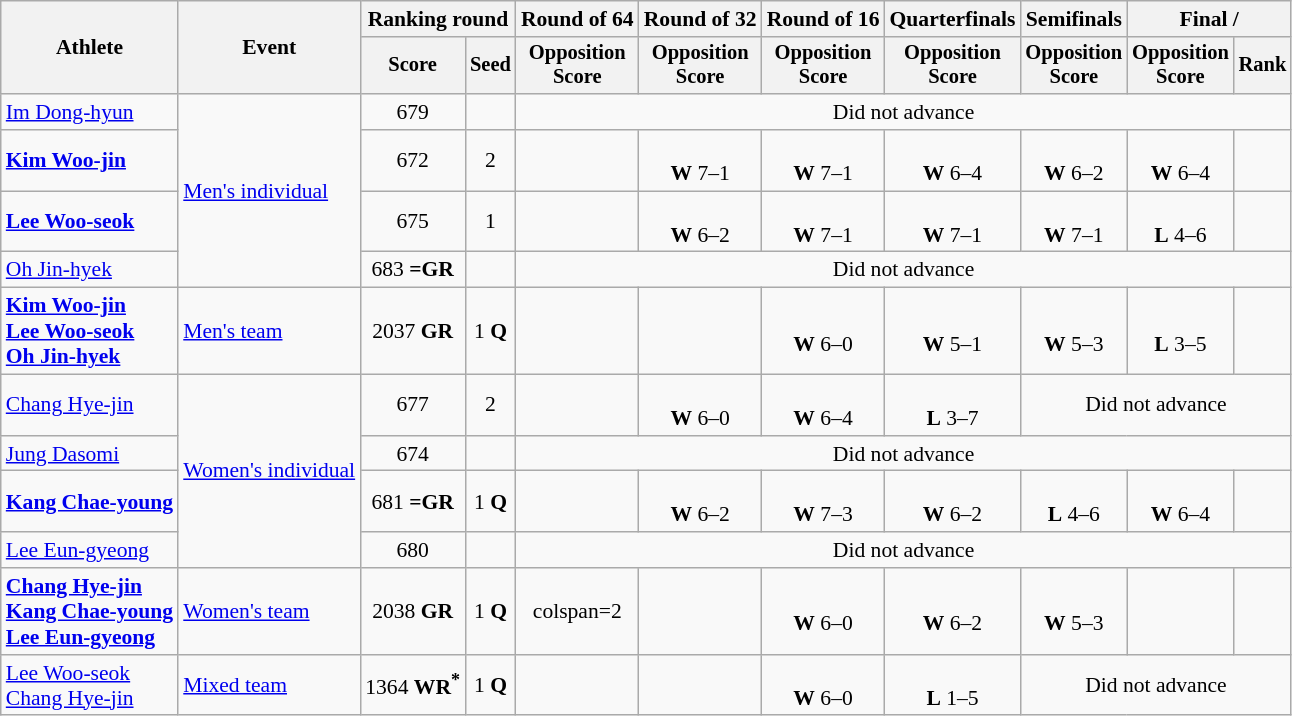<table class="wikitable" style="font-size:90%; text-align:center;">
<tr>
<th rowspan="2">Athlete</th>
<th rowspan="2">Event</th>
<th colspan="2">Ranking round</th>
<th>Round of 64</th>
<th>Round of 32</th>
<th>Round of 16</th>
<th>Quarterfinals</th>
<th>Semifinals</th>
<th colspan=2>Final / </th>
</tr>
<tr style=font-size:95%>
<th>Score</th>
<th>Seed</th>
<th>Opposition<br>Score</th>
<th>Opposition<br>Score</th>
<th>Opposition<br>Score</th>
<th>Opposition<br>Score</th>
<th>Opposition<br>Score</th>
<th>Opposition<br>Score</th>
<th>Rank</th>
</tr>
<tr>
<td align=left><a href='#'>Im Dong-hyun</a></td>
<td align=left rowspan=4><a href='#'>Men's individual</a></td>
<td>679</td>
<td></td>
<td colspan=7>Did not advance</td>
</tr>
<tr>
<td align=left><strong><a href='#'>Kim Woo-jin</a></strong></td>
<td>672</td>
<td>2 </td>
<td></td>
<td><br><strong>W</strong> 7–1</td>
<td><br><strong>W</strong> 7–1</td>
<td><br><strong>W</strong> 6–4</td>
<td><br><strong>W</strong> 6–2</td>
<td><br><strong>W</strong> 6–4</td>
<td></td>
</tr>
<tr>
<td align=left><strong><a href='#'>Lee Woo-seok</a></strong></td>
<td>675</td>
<td>1 </td>
<td></td>
<td><br><strong>W</strong> 6–2</td>
<td><br><strong>W</strong> 7–1</td>
<td><br><strong>W</strong> 7–1</td>
<td><br><strong>W</strong> 7–1</td>
<td><br><strong>L</strong> 4–6</td>
<td></td>
</tr>
<tr>
<td align=left><a href='#'>Oh Jin-hyek</a></td>
<td>683 <strong>=GR</strong></td>
<td></td>
<td colspan=7>Did not advance</td>
</tr>
<tr>
<td align=left><strong><a href='#'>Kim Woo-jin</a><br><a href='#'>Lee Woo-seok</a><br><a href='#'>Oh Jin-hyek</a></strong></td>
<td align=left><a href='#'>Men's team</a></td>
<td>2037 <strong>GR</strong></td>
<td>1 <strong>Q</strong></td>
<td></td>
<td></td>
<td><br><strong>W</strong> 6–0</td>
<td><br><strong>W</strong> 5–1</td>
<td><br><strong>W</strong> 5–3</td>
<td><br><strong>L</strong> 3–5</td>
<td></td>
</tr>
<tr>
<td align=left><a href='#'>Chang Hye-jin</a></td>
<td align=left rowspan=4><a href='#'>Women's individual</a></td>
<td>677</td>
<td>2 </td>
<td></td>
<td><br><strong>W</strong> 6–0</td>
<td><br><strong>W</strong> 6–4</td>
<td><br><strong>L</strong> 3–7</td>
<td colspan=4>Did not advance</td>
</tr>
<tr>
<td align=left><a href='#'>Jung Dasomi</a></td>
<td>674</td>
<td></td>
<td colspan=7>Did not advance</td>
</tr>
<tr>
<td align=left><strong><a href='#'>Kang Chae-young</a></strong></td>
<td>681 <strong>=GR</strong></td>
<td>1 <strong>Q</strong></td>
<td></td>
<td><br><strong>W</strong> 6–2</td>
<td><br><strong>W</strong> 7–3</td>
<td><br><strong>W</strong> 6–2</td>
<td><br><strong>L</strong> 4–6</td>
<td><br><strong>W</strong> 6–4</td>
<td></td>
</tr>
<tr>
<td align=left><a href='#'>Lee Eun-gyeong</a></td>
<td>680</td>
<td></td>
<td colspan=7>Did not advance</td>
</tr>
<tr>
<td align=left><strong><a href='#'>Chang Hye-jin</a><br><a href='#'>Kang Chae-young</a><br><a href='#'>Lee Eun-gyeong</a></strong></td>
<td align=left><a href='#'>Women's team</a></td>
<td>2038 <strong>GR</strong></td>
<td>1 <strong>Q</strong></td>
<td>colspan=2</td>
<td></td>
<td><br><strong>W</strong> 6–0</td>
<td><br><strong>W</strong> 6–2</td>
<td><br><strong>W</strong> 5–3</td>
<td></td>
</tr>
<tr>
<td align=left><a href='#'>Lee Woo-seok</a><br><a href='#'>Chang Hye-jin</a></td>
<td align=left><a href='#'>Mixed team</a></td>
<td>1364 <strong>WR</strong><sup><strong>*</strong></sup></td>
<td>1 <strong>Q</strong></td>
<td></td>
<td></td>
<td><br><strong>W</strong> 6–0</td>
<td><br><strong>L</strong> 1–5</td>
<td colspan=3>Did not advance</td>
</tr>
</table>
